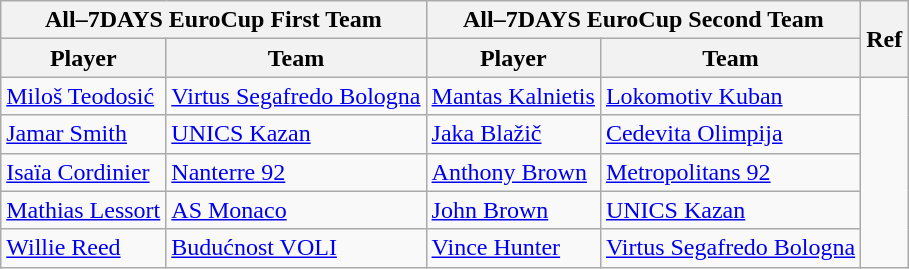<table class="wikitable">
<tr>
<th colspan=2>All–7DAYS EuroCup First Team</th>
<th colspan=2>All–7DAYS EuroCup Second Team</th>
<th rowspan=2>Ref</th>
</tr>
<tr>
<th>Player</th>
<th>Team</th>
<th>Player</th>
<th>Team</th>
</tr>
<tr>
<td> <a href='#'>Miloš Teodosić</a></td>
<td> <a href='#'>Virtus Segafredo Bologna</a></td>
<td> <a href='#'>Mantas Kalnietis</a></td>
<td> <a href='#'>Lokomotiv Kuban</a></td>
<td rowspan=5 style="text-align:center"></td>
</tr>
<tr>
<td> <a href='#'>Jamar Smith</a></td>
<td> <a href='#'>UNICS Kazan</a></td>
<td> <a href='#'>Jaka Blažič</a></td>
<td> <a href='#'>Cedevita Olimpija</a></td>
</tr>
<tr>
<td> <a href='#'>Isaïa Cordinier</a></td>
<td> <a href='#'>Nanterre 92</a></td>
<td> <a href='#'>Anthony Brown</a></td>
<td> <a href='#'>Metropolitans 92</a></td>
</tr>
<tr>
<td> <a href='#'>Mathias Lessort</a></td>
<td> <a href='#'>AS Monaco</a></td>
<td> <a href='#'>John Brown</a></td>
<td> <a href='#'>UNICS Kazan</a></td>
</tr>
<tr>
<td> <a href='#'>Willie Reed</a></td>
<td> <a href='#'>Budućnost VOLI</a></td>
<td> <a href='#'>Vince Hunter</a></td>
<td> <a href='#'>Virtus Segafredo Bologna</a></td>
</tr>
</table>
